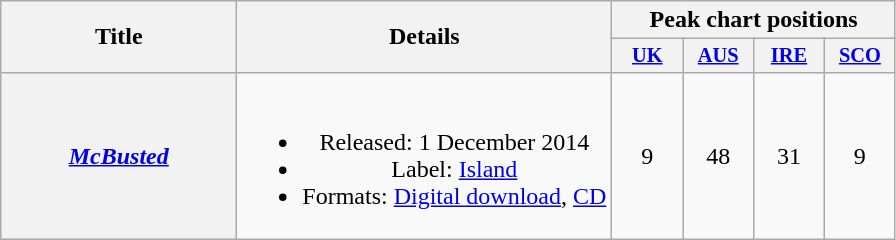<table class="wikitable plainrowheaders" style="text-align:center;">
<tr>
<th scope="col" rowspan="2" style="width:150px;">Title</th>
<th scope="col" rowspan="2">Details</th>
<th scope="col" colspan="4">Peak chart positions</th>
</tr>
<tr>
<th scope="col" style="width:3em;font-size:85%;"><a href='#'>UK</a><br></th>
<th scope="col" style="width:3em;font-size:85%;"><a href='#'>AUS</a><br></th>
<th scope="col" style="width:3em;font-size:85%;"><a href='#'>IRE</a><br></th>
<th scope="col" style="width:3em;font-size:85%;"><a href='#'>SCO</a><br></th>
</tr>
<tr>
<th scope="row"><em><a href='#'>McBusted</a></em></th>
<td><br><ul><li>Released: 1 December 2014</li><li>Label: <a href='#'>Island</a></li><li>Formats: <a href='#'>Digital download</a>, <a href='#'>CD</a></li></ul></td>
<td>9</td>
<td>48</td>
<td>31</td>
<td>9</td>
</tr>
</table>
